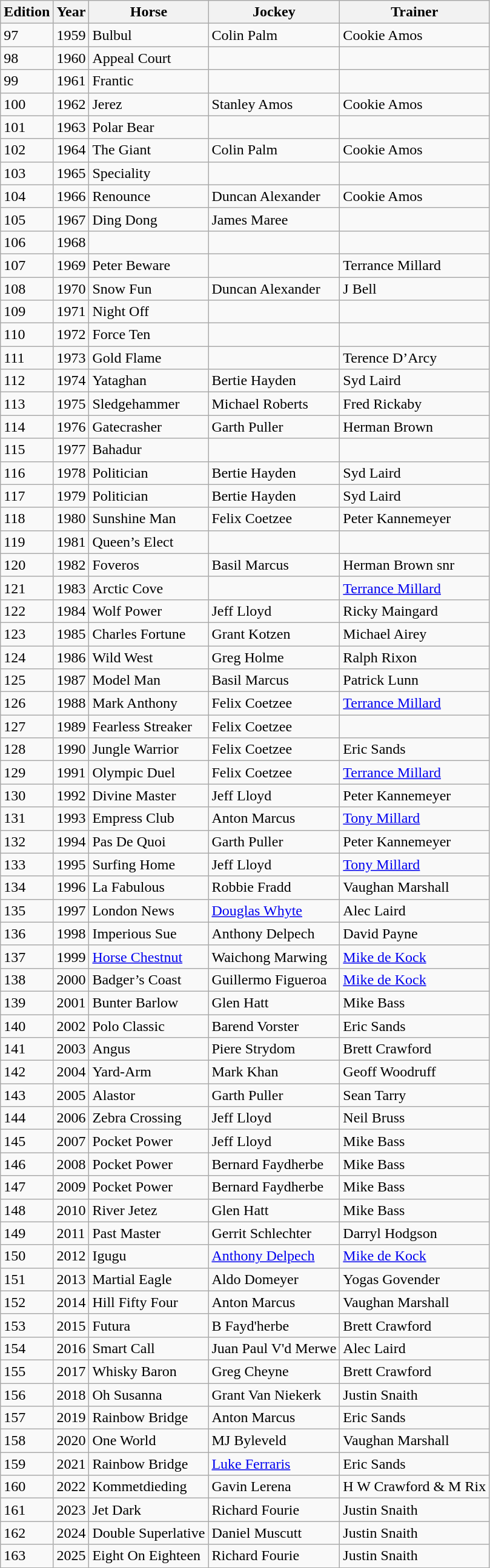<table class="wikitable">
<tr>
<th>Edition</th>
<th>Year</th>
<th>Horse</th>
<th>Jockey</th>
<th>Trainer</th>
</tr>
<tr>
<td>97</td>
<td>1959</td>
<td>Bulbul</td>
<td>Colin Palm</td>
<td>Cookie Amos</td>
</tr>
<tr>
<td>98</td>
<td>1960</td>
<td>Appeal Court</td>
<td></td>
<td></td>
</tr>
<tr>
<td>99</td>
<td>1961</td>
<td>Frantic</td>
<td></td>
<td></td>
</tr>
<tr>
<td>100</td>
<td>1962</td>
<td>Jerez</td>
<td>Stanley Amos</td>
<td>Cookie Amos</td>
</tr>
<tr>
<td>101</td>
<td>1963</td>
<td>Polar Bear</td>
<td></td>
<td></td>
</tr>
<tr>
<td>102</td>
<td>1964</td>
<td>The Giant</td>
<td>Colin Palm</td>
<td>Cookie Amos</td>
</tr>
<tr>
<td>103</td>
<td>1965</td>
<td>Speciality</td>
<td></td>
<td></td>
</tr>
<tr>
<td>104</td>
<td>1966</td>
<td>Renounce</td>
<td>Duncan Alexander</td>
<td>Cookie Amos</td>
</tr>
<tr>
<td>105</td>
<td>1967</td>
<td>Ding Dong</td>
<td>James Maree</td>
<td></td>
</tr>
<tr>
<td>106</td>
<td>1968</td>
<td></td>
<td></td>
<td></td>
</tr>
<tr>
<td>107</td>
<td>1969</td>
<td>Peter Beware</td>
<td></td>
<td>Terrance Millard</td>
</tr>
<tr>
<td>108</td>
<td>1970</td>
<td>Snow Fun</td>
<td>Duncan Alexander</td>
<td>J Bell</td>
</tr>
<tr>
<td>109</td>
<td>1971</td>
<td>Night Off</td>
<td></td>
<td></td>
</tr>
<tr>
<td>110</td>
<td>1972</td>
<td>Force Ten</td>
<td></td>
<td></td>
</tr>
<tr>
<td>111</td>
<td>1973</td>
<td>Gold Flame</td>
<td></td>
<td>Terence D’Arcy</td>
</tr>
<tr>
<td>112</td>
<td>1974</td>
<td>Yataghan</td>
<td>Bertie Hayden</td>
<td>Syd Laird</td>
</tr>
<tr>
<td>113</td>
<td>1975</td>
<td>Sledgehammer</td>
<td>Michael Roberts</td>
<td>Fred Rickaby</td>
</tr>
<tr>
<td>114</td>
<td>1976</td>
<td>Gatecrasher</td>
<td>Garth Puller</td>
<td>Herman Brown</td>
</tr>
<tr>
<td>115</td>
<td>1977</td>
<td>Bahadur</td>
<td></td>
<td></td>
</tr>
<tr>
<td>116</td>
<td>1978</td>
<td>Politician</td>
<td>Bertie Hayden</td>
<td>Syd Laird</td>
</tr>
<tr>
<td>117</td>
<td>1979</td>
<td>Politician</td>
<td>Bertie Hayden</td>
<td>Syd Laird</td>
</tr>
<tr>
<td>118</td>
<td>1980</td>
<td>Sunshine Man</td>
<td>Felix Coetzee</td>
<td>Peter Kannemeyer</td>
</tr>
<tr>
<td>119</td>
<td>1981</td>
<td>Queen’s Elect</td>
<td></td>
<td></td>
</tr>
<tr>
<td>120</td>
<td>1982</td>
<td>Foveros</td>
<td>Basil Marcus</td>
<td>Herman Brown snr</td>
</tr>
<tr>
<td>121</td>
<td>1983</td>
<td>Arctic Cove</td>
<td></td>
<td><a href='#'>Terrance Millard</a></td>
</tr>
<tr>
<td>122</td>
<td>1984</td>
<td>Wolf Power</td>
<td>Jeff Lloyd</td>
<td>Ricky Maingard</td>
</tr>
<tr>
<td>123</td>
<td>1985</td>
<td>Charles Fortune</td>
<td>Grant Kotzen</td>
<td>Michael Airey</td>
</tr>
<tr>
<td>124</td>
<td>1986</td>
<td>Wild West</td>
<td>Greg Holme</td>
<td>Ralph Rixon</td>
</tr>
<tr>
<td>125</td>
<td>1987</td>
<td>Model Man</td>
<td>Basil Marcus</td>
<td>Patrick Lunn</td>
</tr>
<tr>
<td>126</td>
<td>1988</td>
<td>Mark Anthony</td>
<td>Felix Coetzee</td>
<td><a href='#'>Terrance Millard</a></td>
</tr>
<tr>
<td>127</td>
<td>1989</td>
<td>Fearless Streaker</td>
<td>Felix Coetzee</td>
<td></td>
</tr>
<tr>
<td>128</td>
<td>1990</td>
<td>Jungle Warrior</td>
<td>Felix Coetzee</td>
<td>Eric Sands</td>
</tr>
<tr>
<td>129</td>
<td>1991</td>
<td>Olympic Duel</td>
<td>Felix Coetzee</td>
<td><a href='#'>Terrance Millard</a></td>
</tr>
<tr>
<td>130</td>
<td>1992</td>
<td>Divine Master</td>
<td>Jeff Lloyd</td>
<td>Peter Kannemeyer</td>
</tr>
<tr>
<td>131</td>
<td>1993</td>
<td>Empress Club</td>
<td>Anton Marcus</td>
<td><a href='#'>Tony Millard</a></td>
</tr>
<tr>
<td>132</td>
<td>1994</td>
<td>Pas De Quoi</td>
<td>Garth Puller</td>
<td>Peter Kannemeyer</td>
</tr>
<tr>
<td>133</td>
<td>1995</td>
<td>Surfing Home</td>
<td>Jeff Lloyd</td>
<td><a href='#'>Tony Millard</a></td>
</tr>
<tr>
<td>134</td>
<td>1996</td>
<td>La Fabulous</td>
<td>Robbie Fradd</td>
<td>Vaughan Marshall</td>
</tr>
<tr>
<td>135</td>
<td>1997</td>
<td>London News</td>
<td><a href='#'>Douglas Whyte</a></td>
<td>Alec Laird</td>
</tr>
<tr>
<td>136</td>
<td>1998</td>
<td>Imperious Sue</td>
<td>Anthony Delpech</td>
<td>David Payne</td>
</tr>
<tr>
<td>137</td>
<td>1999</td>
<td><a href='#'>Horse Chestnut</a></td>
<td>Waichong Marwing</td>
<td><a href='#'>Mike de Kock</a></td>
</tr>
<tr>
<td>138</td>
<td>2000</td>
<td>Badger’s Coast</td>
<td>Guillermo Figueroa</td>
<td><a href='#'>Mike de Kock</a></td>
</tr>
<tr>
<td>139</td>
<td>2001</td>
<td>Bunter Barlow</td>
<td>Glen Hatt</td>
<td>Mike Bass</td>
</tr>
<tr>
<td>140</td>
<td>2002</td>
<td>Polo Classic</td>
<td>Barend Vorster</td>
<td>Eric Sands</td>
</tr>
<tr>
<td>141</td>
<td>2003</td>
<td>Angus</td>
<td>Piere Strydom</td>
<td>Brett Crawford</td>
</tr>
<tr>
<td>142</td>
<td>2004</td>
<td>Yard-Arm</td>
<td>Mark Khan</td>
<td>Geoff Woodruff</td>
</tr>
<tr>
<td>143</td>
<td>2005</td>
<td>Alastor</td>
<td>Garth Puller</td>
<td>Sean Tarry</td>
</tr>
<tr>
<td>144</td>
<td>2006</td>
<td>Zebra Crossing</td>
<td>Jeff Lloyd</td>
<td>Neil Bruss</td>
</tr>
<tr>
<td>145</td>
<td>2007</td>
<td>Pocket Power</td>
<td>Jeff Lloyd</td>
<td>Mike Bass</td>
</tr>
<tr>
<td>146</td>
<td>2008</td>
<td>Pocket Power</td>
<td>Bernard Faydherbe</td>
<td>Mike Bass</td>
</tr>
<tr>
<td>147</td>
<td>2009</td>
<td>Pocket Power</td>
<td>Bernard Faydherbe</td>
<td>Mike Bass</td>
</tr>
<tr>
<td>148</td>
<td>2010</td>
<td>River Jetez</td>
<td>Glen Hatt</td>
<td>Mike Bass</td>
</tr>
<tr>
<td>149</td>
<td>2011</td>
<td>Past Master</td>
<td>Gerrit Schlechter</td>
<td>Darryl Hodgson</td>
</tr>
<tr>
<td>150</td>
<td>2012</td>
<td>Igugu</td>
<td><a href='#'>Anthony Delpech</a></td>
<td><a href='#'>Mike de Kock</a></td>
</tr>
<tr>
<td>151</td>
<td>2013</td>
<td>Martial Eagle</td>
<td>Aldo Domeyer</td>
<td>Yogas Govender</td>
</tr>
<tr>
<td>152</td>
<td>2014</td>
<td>Hill Fifty Four</td>
<td>Anton Marcus</td>
<td>Vaughan Marshall</td>
</tr>
<tr>
<td>153</td>
<td>2015</td>
<td>Futura</td>
<td>B Fayd'herbe</td>
<td>Brett Crawford</td>
</tr>
<tr>
<td>154</td>
<td>2016</td>
<td>Smart Call</td>
<td>Juan Paul V'd Merwe</td>
<td>Alec Laird</td>
</tr>
<tr>
<td>155</td>
<td>2017</td>
<td>Whisky Baron</td>
<td>Greg Cheyne</td>
<td>Brett Crawford</td>
</tr>
<tr>
<td>156</td>
<td>2018</td>
<td>Oh Susanna</td>
<td>Grant Van Niekerk</td>
<td>Justin Snaith</td>
</tr>
<tr>
<td>157</td>
<td>2019</td>
<td>Rainbow Bridge</td>
<td>Anton Marcus</td>
<td>Eric Sands</td>
</tr>
<tr>
<td>158</td>
<td>2020</td>
<td>One World</td>
<td>MJ Byleveld</td>
<td>Vaughan Marshall</td>
</tr>
<tr>
<td>159</td>
<td>2021</td>
<td>Rainbow Bridge</td>
<td><a href='#'>Luke Ferraris</a></td>
<td>Eric Sands</td>
</tr>
<tr>
<td>160</td>
<td>2022</td>
<td>Kommetdieding</td>
<td>Gavin Lerena</td>
<td>H W Crawford & M Rix</td>
</tr>
<tr>
<td>161</td>
<td>2023</td>
<td>Jet Dark</td>
<td>Richard Fourie</td>
<td>Justin Snaith</td>
</tr>
<tr>
<td>162</td>
<td>2024</td>
<td>Double Superlative</td>
<td>Daniel Muscutt</td>
<td>Justin Snaith</td>
</tr>
<tr>
<td>163</td>
<td>2025</td>
<td>Eight On Eighteen</td>
<td>Richard Fourie</td>
<td>Justin Snaith</td>
</tr>
</table>
